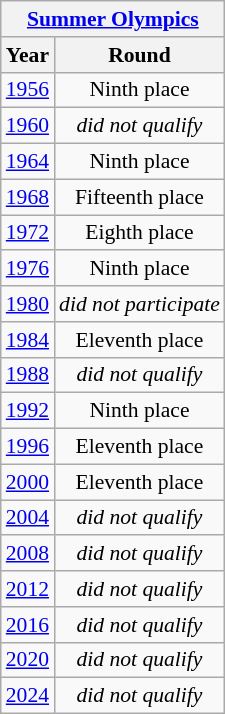<table class="wikitable" style="text-align: center; font-size: 90%;">
<tr>
<th colspan="8"><a href='#'>Summer Olympics</a></th>
</tr>
<tr>
<th>Year</th>
<th>Round</th>
</tr>
<tr>
<td> <a href='#'>1956</a></td>
<td>Ninth place</td>
</tr>
<tr>
<td> <a href='#'>1960</a></td>
<td><em>did not qualify</em></td>
</tr>
<tr>
<td> <a href='#'>1964</a></td>
<td>Ninth place</td>
</tr>
<tr>
<td> <a href='#'>1968</a></td>
<td>Fifteenth place</td>
</tr>
<tr>
<td> <a href='#'>1972</a></td>
<td>Eighth place</td>
</tr>
<tr>
<td> <a href='#'>1976</a></td>
<td>Ninth place</td>
</tr>
<tr>
<td> <a href='#'>1980</a></td>
<td><em>did not participate</em></td>
</tr>
<tr>
<td> <a href='#'>1984</a></td>
<td>Eleventh place</td>
</tr>
<tr>
<td> <a href='#'>1988</a></td>
<td><em>did not qualify</em></td>
</tr>
<tr>
<td> <a href='#'>1992</a></td>
<td>Ninth place</td>
</tr>
<tr>
<td> <a href='#'>1996</a></td>
<td>Eleventh place</td>
</tr>
<tr>
<td> <a href='#'>2000</a></td>
<td>Eleventh place</td>
</tr>
<tr>
<td> <a href='#'>2004</a></td>
<td><em>did not qualify</em></td>
</tr>
<tr>
<td> <a href='#'>2008</a></td>
<td><em>did not qualify</em></td>
</tr>
<tr>
<td> <a href='#'>2012</a></td>
<td><em>did not qualify</em></td>
</tr>
<tr>
<td> <a href='#'>2016</a></td>
<td><em>did not qualify</em></td>
</tr>
<tr>
<td> <a href='#'>2020</a></td>
<td><em>did not qualify</em></td>
</tr>
<tr>
<td> <a href='#'>2024</a></td>
<td><em>did not qualify</em></td>
</tr>
</table>
